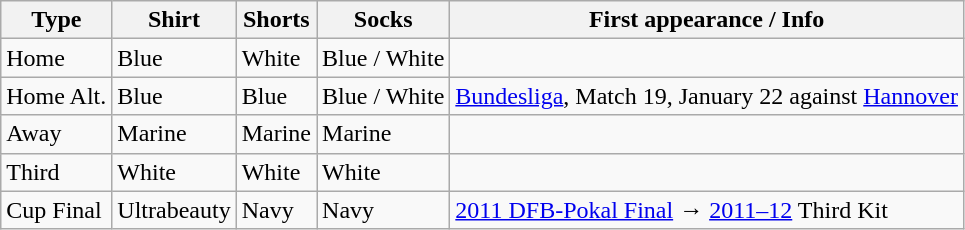<table class="wikitable">
<tr>
<th>Type</th>
<th>Shirt</th>
<th>Shorts</th>
<th>Socks</th>
<th>First appearance / Info</th>
</tr>
<tr>
<td>Home</td>
<td>Blue</td>
<td>White</td>
<td>Blue / White</td>
<td></td>
</tr>
<tr>
<td>Home Alt.</td>
<td>Blue</td>
<td>Blue</td>
<td>Blue / White</td>
<td><a href='#'>Bundesliga</a>, Match 19, January 22 against <a href='#'>Hannover</a></td>
</tr>
<tr>
<td>Away</td>
<td>Marine</td>
<td>Marine</td>
<td>Marine</td>
<td></td>
</tr>
<tr>
<td>Third</td>
<td>White</td>
<td>White</td>
<td>White</td>
<td></td>
</tr>
<tr>
<td>Cup Final</td>
<td>Ultrabeauty</td>
<td>Navy</td>
<td>Navy</td>
<td><a href='#'>2011 DFB-Pokal Final</a> → <a href='#'>2011–12</a> Third Kit</td>
</tr>
</table>
